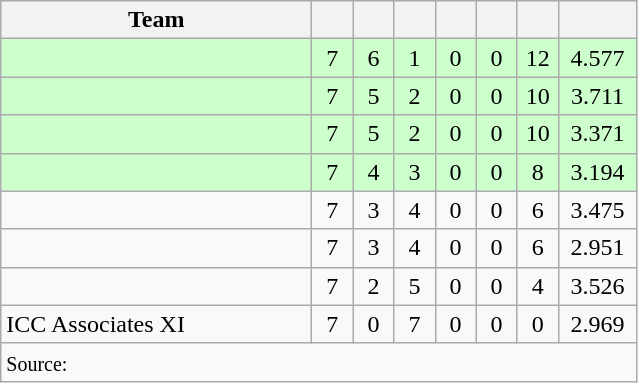<table class="wikitable" style="text-align:center">
<tr>
<th width=200>Team</th>
<th width=20></th>
<th width=20></th>
<th width=20></th>
<th width=20></th>
<th width=20></th>
<th width=20></th>
<th width=45></th>
</tr>
<tr style="background:#cfc">
<td align="left"></td>
<td>7</td>
<td>6</td>
<td>1</td>
<td>0</td>
<td>0</td>
<td>12</td>
<td>4.577</td>
</tr>
<tr style="background:#cfc">
<td align="left"></td>
<td>7</td>
<td>5</td>
<td>2</td>
<td>0</td>
<td>0</td>
<td>10</td>
<td>3.711</td>
</tr>
<tr style="background:#cfc">
<td align="left"></td>
<td>7</td>
<td>5</td>
<td>2</td>
<td>0</td>
<td>0</td>
<td>10</td>
<td>3.371</td>
</tr>
<tr style="background:#cfc">
<td align="left"></td>
<td>7</td>
<td>4</td>
<td>3</td>
<td>0</td>
<td>0</td>
<td>8</td>
<td>3.194</td>
</tr>
<tr>
<td align="left"></td>
<td>7</td>
<td>3</td>
<td>4</td>
<td>0</td>
<td>0</td>
<td>6</td>
<td>3.475</td>
</tr>
<tr>
<td align="left"></td>
<td>7</td>
<td>3</td>
<td>4</td>
<td>0</td>
<td>0</td>
<td>6</td>
<td>2.951</td>
</tr>
<tr>
<td align="left"></td>
<td>7</td>
<td>2</td>
<td>5</td>
<td>0</td>
<td>0</td>
<td>4</td>
<td>3.526</td>
</tr>
<tr>
<td align="left"> ICC Associates XI</td>
<td>7</td>
<td>0</td>
<td>7</td>
<td>0</td>
<td>0</td>
<td>0</td>
<td>2.969</td>
</tr>
<tr>
<td colspan="8" align="left"><small>Source: </small></td>
</tr>
</table>
